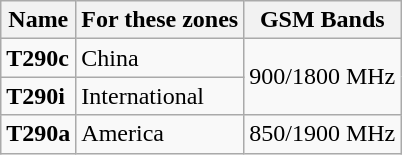<table class="wikitable">
<tr>
<th>Name</th>
<th>For these zones</th>
<th>GSM Bands</th>
</tr>
<tr>
<td><strong>T290c</strong></td>
<td>China</td>
<td rowspan="2">900/1800 MHz</td>
</tr>
<tr>
<td><strong>T290i</strong></td>
<td>International</td>
</tr>
<tr>
<td><strong>T290a</strong></td>
<td>America</td>
<td>850/1900 MHz</td>
</tr>
</table>
